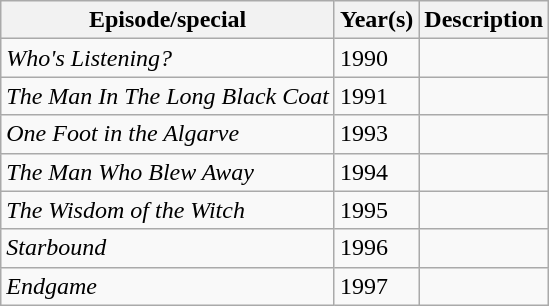<table class="wikitable sortable">
<tr>
<th>Episode/special</th>
<th>Year(s)</th>
<th>Description</th>
</tr>
<tr>
<td><em>Who's Listening?</em></td>
<td>1990</td>
<td></td>
</tr>
<tr>
<td><em>The Man In The Long Black Coat</em></td>
<td>1991</td>
<td></td>
</tr>
<tr>
<td><em>One Foot in the Algarve</em></td>
<td>1993</td>
<td></td>
</tr>
<tr>
<td><em>The Man Who Blew Away</em></td>
<td>1994</td>
<td></td>
</tr>
<tr>
<td><em>The Wisdom of the Witch</em></td>
<td>1995</td>
<td></td>
</tr>
<tr>
<td><em>Starbound</em></td>
<td>1996</td>
<td></td>
</tr>
<tr>
<td><em>Endgame</em></td>
<td>1997</td>
<td></td>
</tr>
</table>
